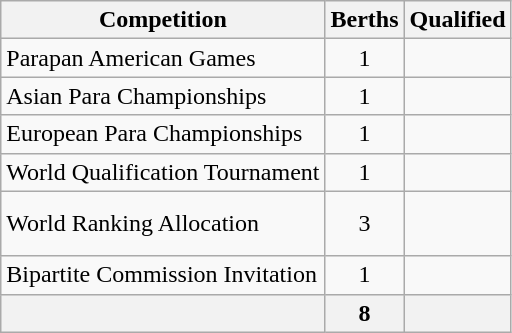<table class="wikitable">
<tr>
<th>Competition</th>
<th>Berths</th>
<th>Qualified</th>
</tr>
<tr>
<td>Parapan American Games</td>
<td align="center">1</td>
<td></td>
</tr>
<tr>
<td>Asian Para Championships</td>
<td align="center">1</td>
<td></td>
</tr>
<tr>
<td>European Para Championships</td>
<td align="center">1</td>
<td></td>
</tr>
<tr>
<td>World Qualification Tournament</td>
<td align="center">1</td>
<td></td>
</tr>
<tr>
<td>World Ranking Allocation</td>
<td align="center">3</td>
<td><br><br></td>
</tr>
<tr>
<td>Bipartite Commission Invitation</td>
<td align="center">1</td>
<td></td>
</tr>
<tr>
<th></th>
<th>8</th>
<th></th>
</tr>
</table>
